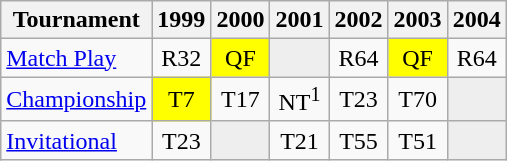<table class="wikitable" style="text-align:center;">
<tr>
<th>Tournament</th>
<th>1999</th>
<th>2000</th>
<th>2001</th>
<th>2002</th>
<th>2003</th>
<th>2004</th>
</tr>
<tr>
<td align="left"><a href='#'>Match Play</a></td>
<td>R32</td>
<td style="background:yellow;">QF</td>
<td style="background:#eeeeee;"></td>
<td>R64</td>
<td style="background:yellow;">QF</td>
<td>R64</td>
</tr>
<tr>
<td align="left"><a href='#'>Championship</a></td>
<td style="background:yellow;">T7</td>
<td>T17</td>
<td>NT<sup>1</sup></td>
<td>T23</td>
<td>T70</td>
<td style="background:#eeeeee;"></td>
</tr>
<tr>
<td align="left"><a href='#'>Invitational</a></td>
<td>T23</td>
<td style="background:#eeeeee;"></td>
<td>T21</td>
<td>T55</td>
<td>T51</td>
<td style="background:#eeeeee;"></td>
</tr>
</table>
